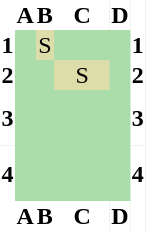<table style="text-align:center;border-spacing:0px;background:#ada;">
<tr style="background:#fff;">
<th> </th>
<th>A</th>
<th>B</th>
<th>C</th>
<th>D</th>
<th> </th>
</tr>
<tr>
<th style="background:#fff;">1</th>
<td></td>
<td style="background:#dda;">S</td>
<td></td>
<td></td>
<th style="background:#fff;">1</th>
</tr>
<tr>
<th style="background:#fff;">2</th>
<td></td>
<td></td>
<td style="width:35px;background:#dda;">S</td>
<td></td>
<th style="background:#fff;">2</th>
</tr>
<tr>
<th style="background:#fff;height:35px;">3</th>
<td></td>
<td></td>
<td></td>
<td></td>
<th style="background:#fff;">3</th>
</tr>
<tr>
<th style="background:#fff;height:35px;">4</th>
<td></td>
<td></td>
<td></td>
<td></td>
<th style="background:#fff;">4</th>
</tr>
<tr style="background:#fff;">
<th> </th>
<th>A</th>
<th>B</th>
<th>C</th>
<th>D</th>
<th> </th>
</tr>
</table>
